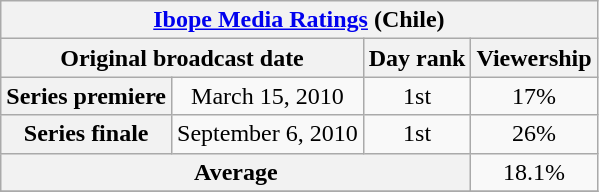<table class=wikitable style="text-align:center">
<tr>
<th colspan="4"><a href='#'>Ibope Media Ratings</a> (Chile)</th>
</tr>
<tr>
<th colspan="2">Original broadcast date</th>
<th>Day rank</th>
<th>Viewership</th>
</tr>
<tr>
<th>Series premiere</th>
<td>March 15, 2010</td>
<td>1st</td>
<td>17%</td>
</tr>
<tr>
<th>Series finale</th>
<td>September 6, 2010</td>
<td>1st</td>
<td>26%</td>
</tr>
<tr>
<th colspan=3>Average</th>
<td>18.1%</td>
</tr>
<tr>
</tr>
</table>
